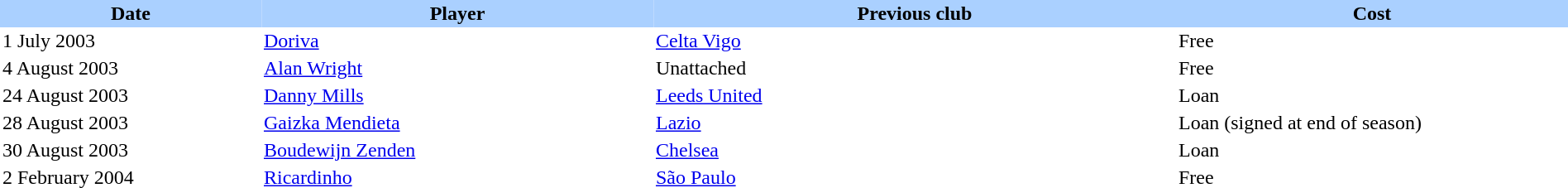<table border="0" cellspacing="0" cellpadding="2">
<tr bgcolor=AAD0FF>
<th width=10%>Date</th>
<th width=15%>Player</th>
<th width=20%>Previous club</th>
<th width=15%>Cost</th>
</tr>
<tr>
<td>1 July 2003</td>
<td> <a href='#'>Doriva</a></td>
<td> <a href='#'>Celta Vigo</a></td>
<td>Free</td>
</tr>
<tr>
<td>4 August 2003</td>
<td> <a href='#'>Alan Wright</a></td>
<td>Unattached</td>
<td>Free</td>
</tr>
<tr>
<td>24 August 2003</td>
<td> <a href='#'>Danny Mills</a></td>
<td><a href='#'>Leeds United</a></td>
<td>Loan</td>
</tr>
<tr>
<td>28 August 2003</td>
<td> <a href='#'>Gaizka Mendieta</a></td>
<td> <a href='#'>Lazio</a></td>
<td>Loan (signed at end of season)</td>
</tr>
<tr>
<td>30 August 2003</td>
<td> <a href='#'>Boudewijn Zenden</a></td>
<td><a href='#'>Chelsea</a></td>
<td>Loan</td>
</tr>
<tr>
<td>2 February 2004</td>
<td> <a href='#'>Ricardinho</a></td>
<td> <a href='#'>São Paulo</a></td>
<td>Free</td>
</tr>
</table>
